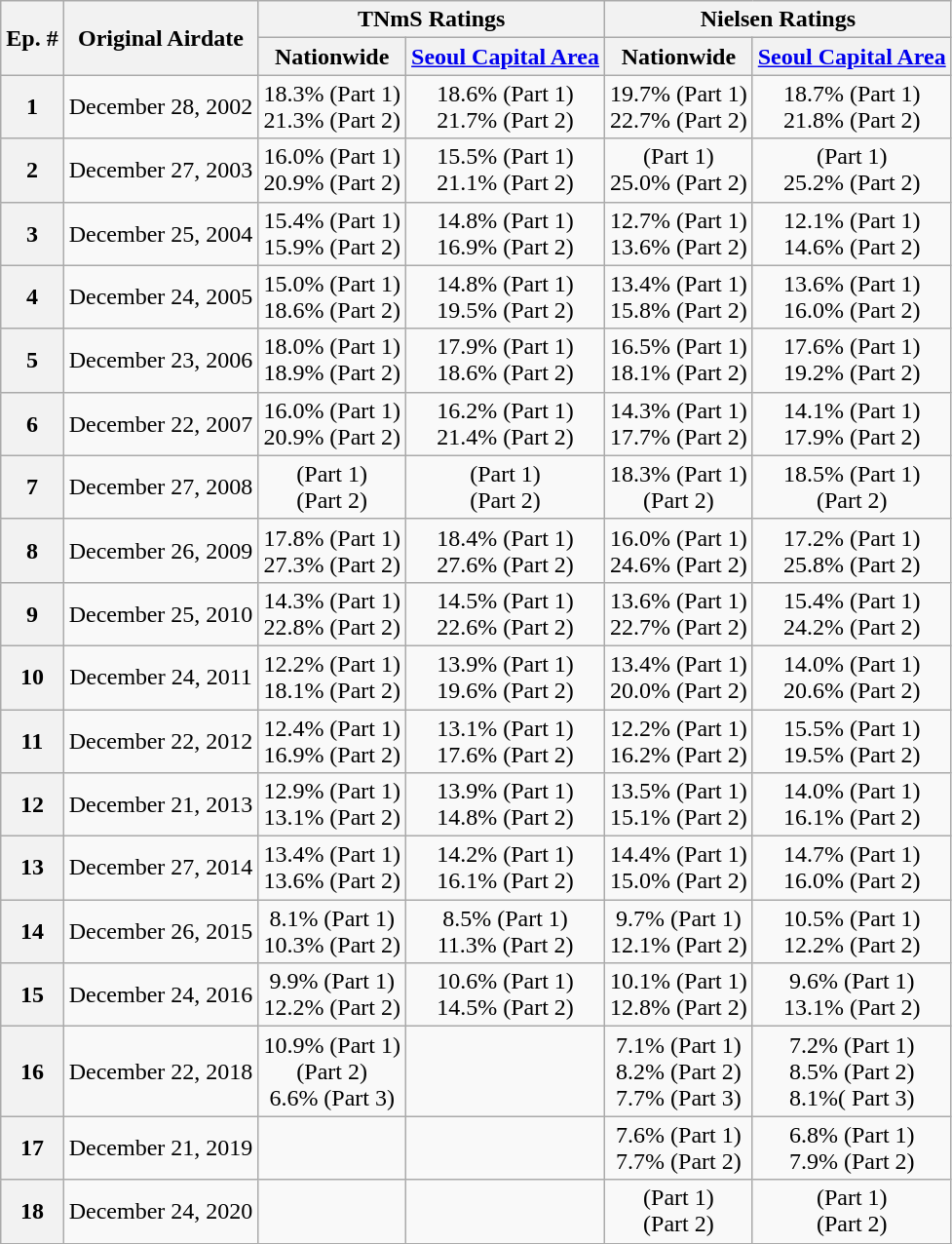<table class="wikitable" style=text-align:center>
<tr>
<th rowspan=2>Ep. #</th>
<th rowspan=2>Original Airdate</th>
<th colspan=2>TNmS Ratings</th>
<th colspan=2>Nielsen Ratings</th>
</tr>
<tr>
<th>Nationwide</th>
<th><a href='#'>Seoul Capital Area</a></th>
<th>Nationwide</th>
<th><a href='#'>Seoul Capital Area</a></th>
</tr>
<tr>
<th>1</th>
<td>December 28, 2002</td>
<td>18.3% (Part 1)<br>21.3% (Part 2)</td>
<td>18.6% (Part 1)<br>21.7% (Part 2)</td>
<td>19.7% (Part 1)<br>22.7% (Part 2)</td>
<td>18.7% (Part 1)<br>21.8% (Part 2)</td>
</tr>
<tr>
<th>2</th>
<td>December 27, 2003</td>
<td>16.0% (Part 1)<br>20.9% (Part 2)</td>
<td>15.5% (Part 1)<br>21.1% (Part 2)</td>
<td> (Part 1)<br>25.0% (Part 2)</td>
<td> (Part 1)<br>25.2% (Part 2)</td>
</tr>
<tr>
<th>3</th>
<td>December 25, 2004</td>
<td>15.4% (Part 1)<br>15.9% (Part 2)</td>
<td>14.8% (Part 1)<br>16.9% (Part 2)</td>
<td>12.7% (Part 1)<br>13.6% (Part 2)</td>
<td>12.1% (Part 1)<br>14.6% (Part 2)</td>
</tr>
<tr>
<th>4</th>
<td>December 24, 2005</td>
<td>15.0% (Part 1)<br>18.6% (Part 2)</td>
<td>14.8% (Part 1)<br>19.5% (Part 2)</td>
<td>13.4% (Part 1)<br>15.8% (Part 2)</td>
<td>13.6% (Part 1)<br>16.0% (Part 2)</td>
</tr>
<tr>
<th>5</th>
<td>December 23, 2006</td>
<td>18.0% (Part 1)<br>18.9% (Part 2)</td>
<td>17.9% (Part 1)<br>18.6% (Part 2)</td>
<td>16.5% (Part 1)<br>18.1% (Part 2)</td>
<td>17.6% (Part 1)<br>19.2% (Part 2)</td>
</tr>
<tr>
<th>6</th>
<td>December 22, 2007</td>
<td>16.0% (Part 1)<br>20.9% (Part 2)</td>
<td>16.2% (Part 1)<br>21.4% (Part 2)</td>
<td>14.3% (Part 1)<br>17.7% (Part 2)</td>
<td>14.1% (Part 1)<br>17.9% (Part 2)</td>
</tr>
<tr>
<th>7</th>
<td>December 27, 2008</td>
<td> (Part 1)<br> (Part 2)</td>
<td> (Part 1)<br> (Part 2)</td>
<td>18.3% (Part 1)<br> (Part 2)</td>
<td>18.5% (Part 1)<br> (Part 2)</td>
</tr>
<tr>
<th>8</th>
<td>December 26, 2009</td>
<td>17.8% (Part 1)<br>27.3% (Part 2)</td>
<td>18.4% (Part 1)<br>27.6% (Part 2)</td>
<td>16.0% (Part 1)<br>24.6% (Part 2)</td>
<td>17.2% (Part 1)<br>25.8% (Part 2)</td>
</tr>
<tr>
<th>9</th>
<td>December 25, 2010</td>
<td>14.3% (Part 1)<br>22.8% (Part 2)</td>
<td>14.5% (Part 1)<br>22.6% (Part 2)</td>
<td>13.6% (Part 1)<br>22.7% (Part 2)</td>
<td>15.4% (Part 1)<br>24.2% (Part 2)</td>
</tr>
<tr>
<th>10</th>
<td>December 24, 2011</td>
<td>12.2% (Part 1)<br>18.1% (Part 2)</td>
<td>13.9% (Part 1)<br>19.6% (Part 2)</td>
<td>13.4% (Part 1)<br>20.0% (Part 2)</td>
<td>14.0% (Part 1)<br>20.6% (Part 2)</td>
</tr>
<tr>
<th>11</th>
<td>December 22, 2012</td>
<td>12.4% (Part 1)<br>16.9% (Part 2)</td>
<td>13.1% (Part 1)<br>17.6% (Part 2)</td>
<td>12.2% (Part 1)<br>16.2% (Part 2)</td>
<td>15.5% (Part 1)<br>19.5% (Part 2)</td>
</tr>
<tr>
<th>12</th>
<td>December 21, 2013</td>
<td>12.9% (Part 1)<br>13.1% (Part 2)</td>
<td>13.9% (Part 1)<br>14.8% (Part 2)</td>
<td>13.5% (Part 1)<br>15.1% (Part 2)</td>
<td>14.0% (Part 1)<br>16.1% (Part 2)</td>
</tr>
<tr>
<th>13</th>
<td>December 27, 2014</td>
<td>13.4% (Part 1)<br>13.6% (Part 2)</td>
<td>14.2% (Part 1)<br>16.1% (Part 2)</td>
<td>14.4% (Part 1)<br>15.0% (Part 2)</td>
<td>14.7% (Part 1)<br>16.0% (Part 2)</td>
</tr>
<tr>
<th>14</th>
<td>December 26, 2015</td>
<td>8.1% (Part 1)<br>10.3% (Part 2)</td>
<td>8.5% (Part 1)<br>11.3% (Part 2)</td>
<td>9.7% (Part 1)<br>12.1% (Part 2)</td>
<td>10.5% (Part 1)<br>12.2% (Part 2)</td>
</tr>
<tr>
<th>15</th>
<td>December 24, 2016</td>
<td>9.9% (Part 1)<br>12.2% (Part 2)</td>
<td>10.6% (Part 1)<br>14.5% (Part 2)</td>
<td>10.1% (Part 1)<br>12.8% (Part 2)</td>
<td>9.6% (Part 1)<br>13.1% (Part 2)</td>
</tr>
<tr>
<th>16</th>
<td>December 22, 2018</td>
<td>10.9% (Part 1)<br> (Part 2)<br>6.6% (Part 3)</td>
<td></td>
<td>7.1% (Part 1)<br>8.2% (Part 2)<br>7.7% (Part 3)</td>
<td>7.2% (Part 1)<br>8.5% (Part 2)<br>8.1%( Part 3)</td>
</tr>
<tr>
<th>17</th>
<td>December 21, 2019</td>
<td></td>
<td></td>
<td>7.6% (Part 1)<br>7.7% (Part 2)</td>
<td>6.8% (Part 1)<br>7.9% (Part 2)</td>
</tr>
<tr>
<th>18</th>
<td>December 24, 2020</td>
<td></td>
<td></td>
<td> (Part 1)<br> (Part 2)</td>
<td> (Part 1)<br> (Part 2)</td>
</tr>
<tr>
</tr>
</table>
